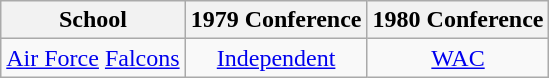<table class="wikitable sortable">
<tr>
<th>School</th>
<th>1979 Conference</th>
<th>1980 Conference</th>
</tr>
<tr style="text-align:center;">
<td><a href='#'>Air Force</a> <a href='#'>Falcons</a></td>
<td><a href='#'>Independent</a></td>
<td><a href='#'>WAC</a></td>
</tr>
</table>
